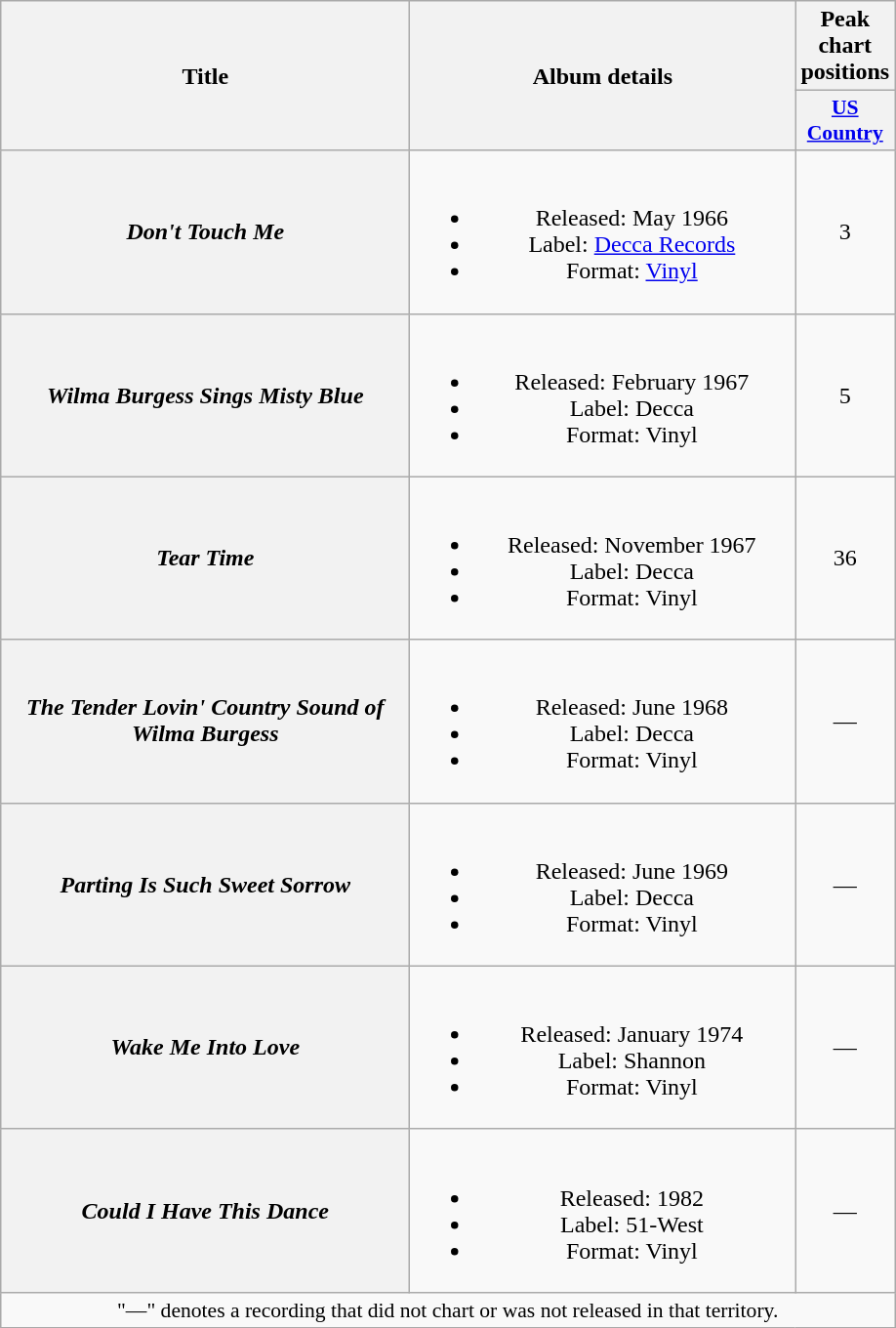<table class="wikitable plainrowheaders" style="text-align:center;" border="1">
<tr>
<th scope="col" rowspan="2" style="width:17em;">Title</th>
<th scope="col" rowspan="2" style="width:16em;">Album details</th>
<th scope="col" colspan="1">Peak<br>chart<br>positions</th>
</tr>
<tr>
<th scope="col" style="width:3.5em;font-size:90%;"><a href='#'>US<br>Country</a><br></th>
</tr>
<tr>
<th scope="row"><em>Don't Touch Me</em></th>
<td><br><ul><li>Released: May 1966</li><li>Label: <a href='#'>Decca Records</a></li><li>Format: <a href='#'>Vinyl</a></li></ul></td>
<td>3</td>
</tr>
<tr>
<th scope="row"><em>Wilma Burgess Sings Misty Blue</em></th>
<td><br><ul><li>Released: February 1967</li><li>Label: Decca</li><li>Format: Vinyl</li></ul></td>
<td>5</td>
</tr>
<tr>
<th scope="row"><em>Tear Time</em></th>
<td><br><ul><li>Released: November 1967</li><li>Label: Decca</li><li>Format: Vinyl</li></ul></td>
<td>36</td>
</tr>
<tr>
<th scope="row"><em>The Tender Lovin' Country Sound of Wilma Burgess</em></th>
<td><br><ul><li>Released: June 1968</li><li>Label: Decca</li><li>Format: Vinyl</li></ul></td>
<td>—</td>
</tr>
<tr>
<th scope="row"><em>Parting Is Such Sweet Sorrow</em></th>
<td><br><ul><li>Released: June 1969</li><li>Label: Decca</li><li>Format: Vinyl</li></ul></td>
<td>—</td>
</tr>
<tr>
<th scope="row"><em>Wake Me Into Love</em><br></th>
<td><br><ul><li>Released: January 1974</li><li>Label: Shannon</li><li>Format: Vinyl</li></ul></td>
<td>—</td>
</tr>
<tr>
<th scope="row"><em>Could I Have This Dance</em></th>
<td><br><ul><li>Released: 1982</li><li>Label: 51-West</li><li>Format: Vinyl</li></ul></td>
<td>—</td>
</tr>
<tr>
<td colspan="3" style="font-size:90%">"—" denotes a recording that did not chart or was not released in that territory.</td>
</tr>
</table>
